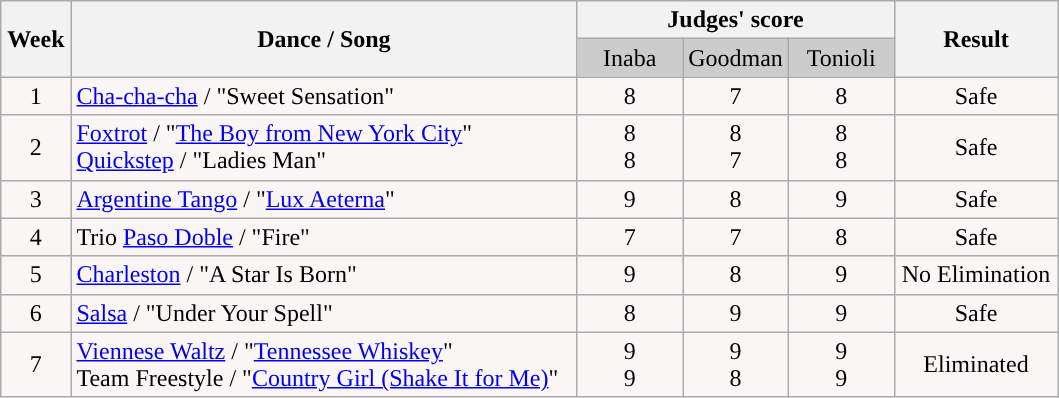<table class="wikitable" style="text-align:center;">
<tr style="text-align:center;">
<th rowspan="2" bgcolor="#CCCCCC" align="Center">Week</th>
<th rowspan="2" bgcolor="#CCCCCC" align="Center">Dance / Song</th>
<th colspan="3" bgcolor="#CCCCCC" align="Center">Judges' score</th>
<th rowspan="2" bgcolor="#CCCCCC" align="Center">Result</th>
</tr>
<tr>
<td bgcolor="#CCCCCC" width="10%" align="center">Inaba</td>
<td bgcolor="#CCCCCC" width="10%" align="center">Goodman</td>
<td bgcolor="#CCCCCC" width="10%" align="center">Tonioli</td>
</tr>
<tr>
<td bgcolor="FAF6F6">1</td>
<td align="left" bgcolor="FAF6F6"><a href='#'>Cha-cha-cha</a> / "Sweet Sensation"</td>
<td bgcolor="FAF6F6">8</td>
<td bgcolor="FAF6F6">7</td>
<td bgcolor="FAF6F6">8</td>
<td bgcolor="FAF6F6">Safe</td>
</tr>
<tr>
<td bgcolor="FAF6F6">2</td>
<td align="left" bgcolor="FAF6F6"><a href='#'>Foxtrot</a> / "<a href='#'>The Boy from New York City</a>"<br><a href='#'>Quickstep</a> / "Ladies Man"</td>
<td bgcolor="FAF6F6">8<br>8</td>
<td bgcolor="FAF6F6">8<br>7</td>
<td bgcolor="FAF6F6">8<br>8</td>
<td bgcolor="FAF6F6">Safe</td>
</tr>
<tr>
<td bgcolor="FAF6F6">3</td>
<td align="left" bgcolor="FAF6F6"><a href='#'>Argentine Tango</a> / "<a href='#'>Lux Aeterna</a>"</td>
<td bgcolor="FAF6F6">9</td>
<td bgcolor="FAF6F6">8</td>
<td bgcolor="FAF6F6">9</td>
<td bgcolor="FAF6F6">Safe</td>
</tr>
<tr>
<td bgcolor="FAF6F6">4</td>
<td align="left" bgcolor="FAF6F6">Trio <a href='#'>Paso Doble</a> / "Fire"</td>
<td bgcolor="FAF6F6">7</td>
<td bgcolor="FAF6F6">7</td>
<td bgcolor="FAF6F6">8</td>
<td bgcolor="FAF6F6">Safe</td>
</tr>
<tr>
<td bgcolor="FAF6F6">5</td>
<td align="left" bgcolor="FAF6F6"><a href='#'>Charleston</a> / "A Star Is Born"</td>
<td bgcolor="FAF6F6">9</td>
<td bgcolor="FAF6F6">8</td>
<td bgcolor="FAF6F6">9</td>
<td bgcolor="FAF6F6">No Elimination</td>
</tr>
<tr>
<td bgcolor="FAF6F6">6</td>
<td align="left" bgcolor="FAF6F6"><a href='#'>Salsa</a> / "Under Your Spell"</td>
<td bgcolor="FAF6F6">8</td>
<td bgcolor="FAF6F6">9</td>
<td bgcolor="FAF6F6">9</td>
<td bgcolor="FAF6F6">Safe</td>
</tr>
<tr>
<td bgcolor="FAF6F6">7</td>
<td align="left" bgcolor="FAF6F6"><a href='#'>Viennese Waltz</a> / "<a href='#'>Tennessee Whiskey</a>"<br>Team Freestyle / "<a href='#'>Country Girl (Shake It for Me)</a>"</td>
<td bgcolor="FAF6F6">9<br>9</td>
<td bgcolor="FAF6F6">9<br>8</td>
<td bgcolor="FAF6F6">9<br>9</td>
<td bgcolor="FAF6F6">Eliminated</td>
</tr>
</table>
